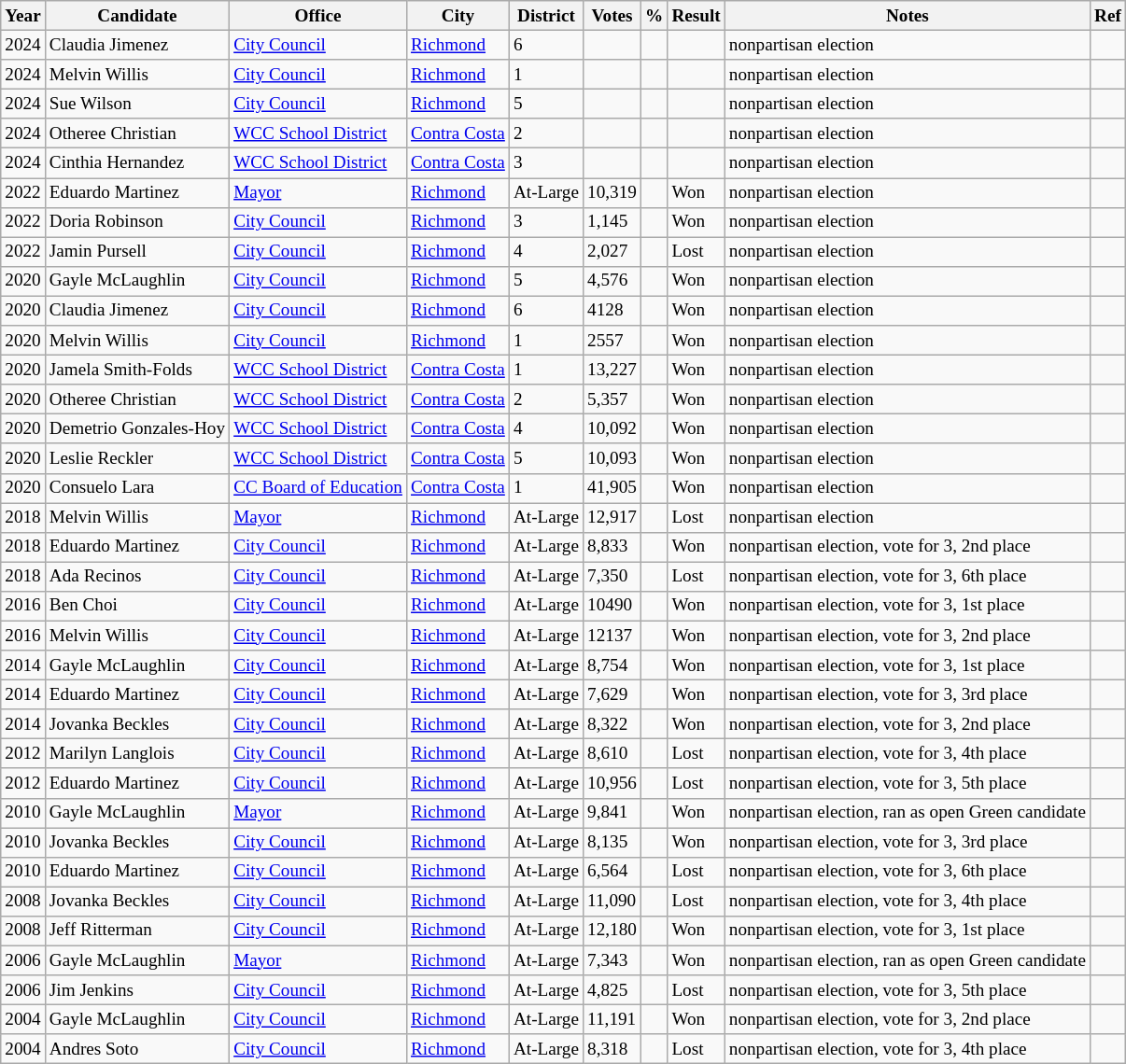<table class="wikitable sortable" style="font-size:80%">
<tr>
<th>Year</th>
<th>Candidate</th>
<th>Office</th>
<th>City</th>
<th>District</th>
<th>Votes</th>
<th>%</th>
<th>Result</th>
<th>Notes</th>
<th>Ref</th>
</tr>
<tr>
<td>2024</td>
<td>Claudia Jimenez</td>
<td><a href='#'>City Council</a></td>
<td><a href='#'>Richmond</a></td>
<td>6</td>
<td></td>
<td></td>
<td></td>
<td>nonpartisan election</td>
<td></td>
</tr>
<tr>
<td>2024</td>
<td>Melvin Willis</td>
<td><a href='#'>City Council</a></td>
<td><a href='#'>Richmond</a></td>
<td>1</td>
<td></td>
<td></td>
<td></td>
<td>nonpartisan election</td>
<td></td>
</tr>
<tr>
<td>2024</td>
<td>Sue Wilson</td>
<td><a href='#'>City Council</a></td>
<td><a href='#'>Richmond</a></td>
<td>5</td>
<td></td>
<td></td>
<td></td>
<td>nonpartisan election</td>
<td></td>
</tr>
<tr>
<td>2024</td>
<td>Otheree Christian</td>
<td><a href='#'>WCC School District</a></td>
<td><a href='#'>Contra Costa</a></td>
<td>2</td>
<td></td>
<td></td>
<td></td>
<td>nonpartisan election</td>
<td></td>
</tr>
<tr>
<td>2024</td>
<td>Cinthia Hernandez</td>
<td><a href='#'>WCC School District</a></td>
<td><a href='#'>Contra Costa</a></td>
<td>3</td>
<td></td>
<td></td>
<td></td>
<td>nonpartisan election</td>
<td></td>
</tr>
<tr>
<td>2022</td>
<td>Eduardo Martinez</td>
<td><a href='#'>Mayor</a></td>
<td><a href='#'>Richmond</a></td>
<td>At-Large</td>
<td>10,319</td>
<td></td>
<td> Won</td>
<td>nonpartisan election</td>
<td></td>
</tr>
<tr>
<td>2022</td>
<td>Doria Robinson</td>
<td><a href='#'>City Council</a></td>
<td><a href='#'>Richmond</a></td>
<td>3</td>
<td>1,145</td>
<td></td>
<td> Won</td>
<td>nonpartisan election</td>
<td></td>
</tr>
<tr>
<td>2022</td>
<td>Jamin Pursell</td>
<td><a href='#'>City Council</a></td>
<td><a href='#'>Richmond</a></td>
<td>4</td>
<td>2,027</td>
<td></td>
<td> Lost</td>
<td>nonpartisan election</td>
<td></td>
</tr>
<tr>
<td>2020</td>
<td>Gayle McLaughlin</td>
<td><a href='#'>City Council</a></td>
<td><a href='#'>Richmond</a></td>
<td>5</td>
<td>4,576</td>
<td></td>
<td> Won</td>
<td>nonpartisan election</td>
<td></td>
</tr>
<tr>
<td>2020</td>
<td>Claudia Jimenez</td>
<td><a href='#'>City Council</a></td>
<td><a href='#'>Richmond</a></td>
<td>6</td>
<td>4128</td>
<td></td>
<td> Won</td>
<td>nonpartisan election</td>
<td></td>
</tr>
<tr>
<td>2020</td>
<td>Melvin Willis</td>
<td><a href='#'>City Council</a></td>
<td><a href='#'>Richmond</a></td>
<td>1</td>
<td>2557</td>
<td></td>
<td> Won</td>
<td>nonpartisan election</td>
<td></td>
</tr>
<tr>
<td>2020</td>
<td>Jamela Smith-Folds</td>
<td><a href='#'>WCC School District</a></td>
<td><a href='#'>Contra Costa</a></td>
<td>1</td>
<td>13,227</td>
<td></td>
<td> Won</td>
<td>nonpartisan election</td>
<td></td>
</tr>
<tr>
<td>2020</td>
<td>Otheree Christian</td>
<td><a href='#'>WCC School District</a></td>
<td><a href='#'>Contra Costa</a></td>
<td>2</td>
<td>5,357</td>
<td></td>
<td> Won</td>
<td>nonpartisan election</td>
<td></td>
</tr>
<tr>
<td>2020</td>
<td>Demetrio Gonzales-Hoy</td>
<td><a href='#'>WCC School District</a></td>
<td><a href='#'>Contra Costa</a></td>
<td>4</td>
<td>10,092</td>
<td></td>
<td> Won</td>
<td>nonpartisan election</td>
<td></td>
</tr>
<tr>
<td>2020</td>
<td>Leslie Reckler</td>
<td><a href='#'>WCC School District</a></td>
<td><a href='#'>Contra Costa</a></td>
<td>5</td>
<td>10,093</td>
<td></td>
<td> Won</td>
<td>nonpartisan election</td>
<td></td>
</tr>
<tr>
<td>2020</td>
<td>Consuelo Lara</td>
<td><a href='#'>CC Board of Education</a></td>
<td><a href='#'>Contra Costa</a></td>
<td>1</td>
<td>41,905</td>
<td></td>
<td> Won</td>
<td>nonpartisan election</td>
<td></td>
</tr>
<tr>
<td>2018</td>
<td>Melvin Willis</td>
<td><a href='#'>Mayor</a></td>
<td><a href='#'>Richmond</a></td>
<td>At-Large</td>
<td>12,917</td>
<td></td>
<td> Lost</td>
<td>nonpartisan election</td>
<td></td>
</tr>
<tr>
<td>2018</td>
<td>Eduardo Martinez</td>
<td><a href='#'>City Council</a></td>
<td><a href='#'>Richmond</a></td>
<td>At-Large</td>
<td>8,833</td>
<td></td>
<td> Won</td>
<td>nonpartisan election, vote for 3, 2nd place</td>
<td></td>
</tr>
<tr>
<td>2018</td>
<td>Ada Recinos</td>
<td><a href='#'>City Council</a></td>
<td><a href='#'>Richmond</a></td>
<td>At-Large</td>
<td>7,350</td>
<td></td>
<td> Lost</td>
<td>nonpartisan election, vote for 3, 6th place</td>
<td></td>
</tr>
<tr>
<td>2016</td>
<td>Ben Choi</td>
<td><a href='#'>City Council</a></td>
<td><a href='#'>Richmond</a></td>
<td>At-Large</td>
<td>10490</td>
<td></td>
<td> Won</td>
<td>nonpartisan election, vote for 3, 1st place</td>
<td></td>
</tr>
<tr>
<td>2016</td>
<td>Melvin Willis</td>
<td><a href='#'>City Council</a></td>
<td><a href='#'>Richmond</a></td>
<td>At-Large</td>
<td>12137</td>
<td></td>
<td> Won</td>
<td>nonpartisan election, vote for 3, 2nd place</td>
<td></td>
</tr>
<tr>
<td>2014</td>
<td>Gayle McLaughlin</td>
<td><a href='#'>City Council</a></td>
<td><a href='#'>Richmond</a></td>
<td>At-Large</td>
<td>8,754</td>
<td></td>
<td> Won</td>
<td>nonpartisan election, vote for 3, 1st place</td>
<td></td>
</tr>
<tr>
<td>2014</td>
<td>Eduardo Martinez</td>
<td><a href='#'>City Council</a></td>
<td><a href='#'>Richmond</a></td>
<td>At-Large</td>
<td>7,629</td>
<td></td>
<td> Won</td>
<td>nonpartisan election, vote for 3, 3rd place</td>
<td></td>
</tr>
<tr>
<td>2014</td>
<td>Jovanka Beckles</td>
<td><a href='#'>City Council</a></td>
<td><a href='#'>Richmond</a></td>
<td>At-Large</td>
<td>8,322</td>
<td></td>
<td> Won</td>
<td>nonpartisan election, vote for 3, 2nd place</td>
<td></td>
</tr>
<tr>
<td>2012</td>
<td>Marilyn Langlois</td>
<td><a href='#'>City Council</a></td>
<td><a href='#'>Richmond</a></td>
<td>At-Large</td>
<td>8,610</td>
<td></td>
<td> Lost</td>
<td>nonpartisan election, vote for 3, 4th place</td>
<td></td>
</tr>
<tr>
<td>2012</td>
<td>Eduardo Martinez</td>
<td><a href='#'>City Council</a></td>
<td><a href='#'>Richmond</a></td>
<td>At-Large</td>
<td>10,956</td>
<td></td>
<td> Lost</td>
<td>nonpartisan election, vote for 3, 5th place</td>
<td></td>
</tr>
<tr>
<td>2010</td>
<td>Gayle McLaughlin</td>
<td><a href='#'>Mayor</a></td>
<td><a href='#'>Richmond</a></td>
<td>At-Large</td>
<td>9,841</td>
<td></td>
<td> Won</td>
<td>nonpartisan election, ran as open Green candidate</td>
<td></td>
</tr>
<tr>
<td>2010</td>
<td>Jovanka Beckles</td>
<td><a href='#'>City Council</a></td>
<td><a href='#'>Richmond</a></td>
<td>At-Large</td>
<td>8,135</td>
<td></td>
<td> Won</td>
<td>nonpartisan election, vote for 3, 3rd place</td>
<td></td>
</tr>
<tr>
<td>2010</td>
<td>Eduardo Martinez</td>
<td><a href='#'>City Council</a></td>
<td><a href='#'>Richmond</a></td>
<td>At-Large</td>
<td>6,564</td>
<td></td>
<td> Lost</td>
<td>nonpartisan election, vote for 3, 6th place</td>
<td></td>
</tr>
<tr>
<td>2008</td>
<td>Jovanka Beckles</td>
<td><a href='#'>City Council</a></td>
<td><a href='#'>Richmond</a></td>
<td>At-Large</td>
<td>11,090</td>
<td></td>
<td> Lost</td>
<td>nonpartisan election, vote for 3, 4th place</td>
<td></td>
</tr>
<tr>
<td>2008</td>
<td>Jeff Ritterman</td>
<td><a href='#'>City Council</a></td>
<td><a href='#'>Richmond</a></td>
<td>At-Large</td>
<td>12,180</td>
<td></td>
<td> Won</td>
<td>nonpartisan election, vote for 3, 1st place</td>
<td></td>
</tr>
<tr>
<td>2006</td>
<td>Gayle McLaughlin</td>
<td><a href='#'>Mayor</a></td>
<td><a href='#'>Richmond</a></td>
<td>At-Large</td>
<td>7,343</td>
<td></td>
<td> Won</td>
<td>nonpartisan election, ran as open Green candidate</td>
<td></td>
</tr>
<tr>
<td>2006</td>
<td>Jim Jenkins</td>
<td><a href='#'>City Council</a></td>
<td><a href='#'>Richmond</a></td>
<td>At-Large</td>
<td>4,825</td>
<td></td>
<td> Lost</td>
<td>nonpartisan election, vote for 3, 5th place</td>
<td></td>
</tr>
<tr>
<td>2004</td>
<td>Gayle McLaughlin</td>
<td><a href='#'>City Council</a></td>
<td><a href='#'>Richmond</a></td>
<td>At-Large</td>
<td>11,191</td>
<td></td>
<td> Won</td>
<td>nonpartisan election, vote for 3, 2nd place</td>
<td></td>
</tr>
<tr>
<td>2004</td>
<td>Andres Soto</td>
<td><a href='#'>City Council</a></td>
<td><a href='#'>Richmond</a></td>
<td>At-Large</td>
<td>8,318</td>
<td></td>
<td> Lost</td>
<td>nonpartisan election, vote for 3, 4th place</td>
<td></td>
</tr>
</table>
